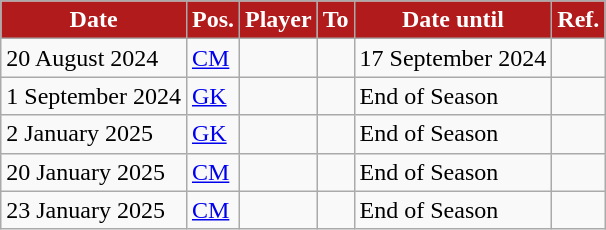<table class="wikitable plainrowheaders sortable">
<tr>
<th style="background:#B11B1B;color:#fff;">Date</th>
<th style="background:#B11B1B;color:#fff;">Pos.</th>
<th style="background:#B11B1B;color:#fff;">Player</th>
<th style="background:#B11B1B;color:#fff;">To</th>
<th style="background:#B11B1B;color:#fff;">Date until</th>
<th style="background:#B11B1B;color:#fff;">Ref.</th>
</tr>
<tr>
<td>20 August 2024</td>
<td><a href='#'>CM</a></td>
<td></td>
<td></td>
<td>17 September 2024</td>
<td></td>
</tr>
<tr>
<td>1 September 2024</td>
<td><a href='#'>GK</a></td>
<td></td>
<td></td>
<td>End of Season</td>
<td></td>
</tr>
<tr>
<td>2 January 2025</td>
<td><a href='#'>GK</a></td>
<td></td>
<td></td>
<td>End of Season</td>
<td></td>
</tr>
<tr>
<td>20 January 2025</td>
<td><a href='#'>CM</a></td>
<td></td>
<td></td>
<td>End of Season</td>
<td></td>
</tr>
<tr>
<td>23 January 2025</td>
<td><a href='#'>CM</a></td>
<td></td>
<td></td>
<td>End of Season</td>
<td></td>
</tr>
</table>
